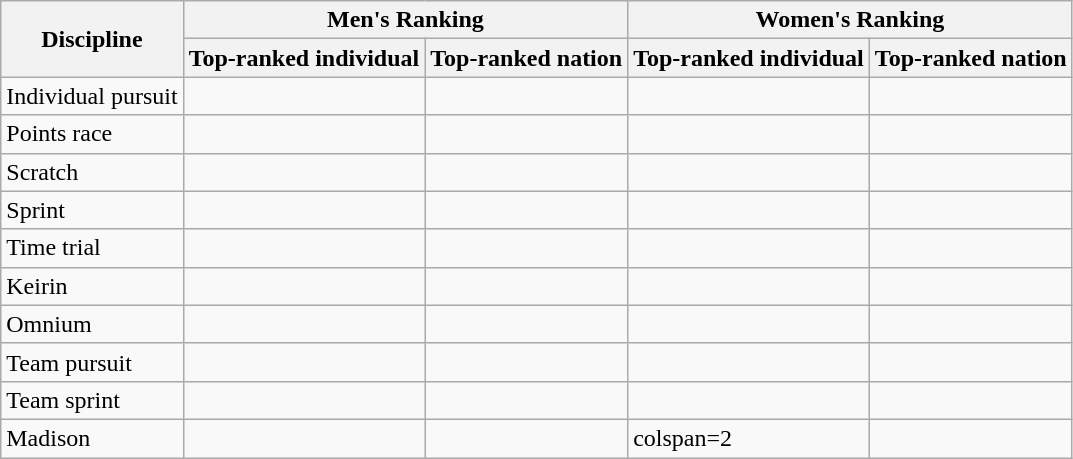<table class="wikitable">
<tr>
<th rowspan=2>Discipline</th>
<th colspan=2>Men's Ranking</th>
<th colspan=2>Women's Ranking</th>
</tr>
<tr>
<th>Top-ranked individual</th>
<th>Top-ranked nation</th>
<th>Top-ranked individual</th>
<th>Top-ranked nation</th>
</tr>
<tr>
<td>Individual pursuit</td>
<td></td>
<td></td>
<td></td>
<td></td>
</tr>
<tr>
<td>Points race</td>
<td></td>
<td></td>
<td></td>
<td></td>
</tr>
<tr>
<td>Scratch</td>
<td></td>
<td></td>
<td></td>
<td></td>
</tr>
<tr>
<td>Sprint</td>
<td></td>
<td></td>
<td></td>
<td></td>
</tr>
<tr>
<td>Time trial</td>
<td></td>
<td></td>
<td></td>
<td></td>
</tr>
<tr>
<td>Keirin</td>
<td></td>
<td></td>
<td></td>
<td></td>
</tr>
<tr>
<td>Omnium</td>
<td></td>
<td></td>
<td></td>
<td></td>
</tr>
<tr>
<td>Team pursuit</td>
<td></td>
<td></td>
<td></td>
<td></td>
</tr>
<tr>
<td>Team sprint</td>
<td></td>
<td></td>
<td></td>
<td></td>
</tr>
<tr>
<td>Madison</td>
<td></td>
<td></td>
<td>colspan=2 </td>
</tr>
</table>
